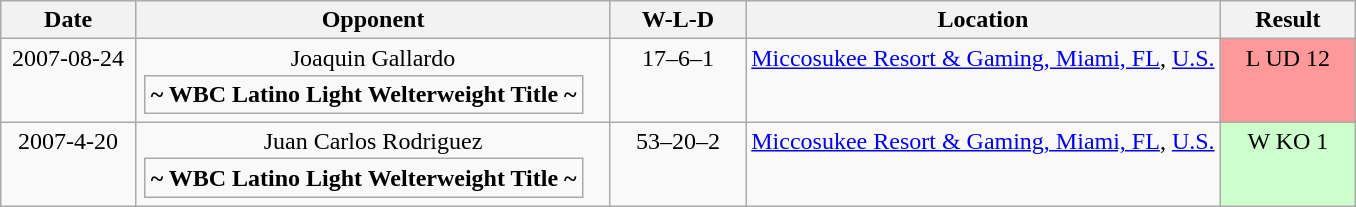<table class="wikitable" style="margin:1em auto; text-align:center">
<tr>
<th width="10%">Date</th>
<th width="35%">Opponent</th>
<th width="10%">W-L-D</th>
<th width="35%">Location</th>
<th width="10%">Result</th>
</tr>
<tr valign="top">
<td>2007-08-24</td>
<td>Joaquin Gallardo<br><table border="0">
<tr>
<td><strong>~ WBC Latino Light Welterweight Title ~</strong></td>
</tr>
</table>
</td>
<td>17–6–1</td>
<td><a href='#'>Miccosukee Resort & Gaming, Miami, FL</a>, <a href='#'>U.S.</a></td>
<td bgcolor=FF9999>L UD 12</td>
</tr>
<tr valign="top">
<td>2007-4-20</td>
<td>Juan Carlos Rodriguez<br><table border="0">
<tr>
<td><strong>~ WBC Latino Light Welterweight Title ~</strong></td>
</tr>
</table>
</td>
<td>53–20–2</td>
<td><a href='#'>Miccosukee Resort & Gaming, Miami, FL</a>, <a href='#'>U.S.</a></td>
<td bgcolor=CCFFCC>W KO   1</td>
</tr>
</table>
